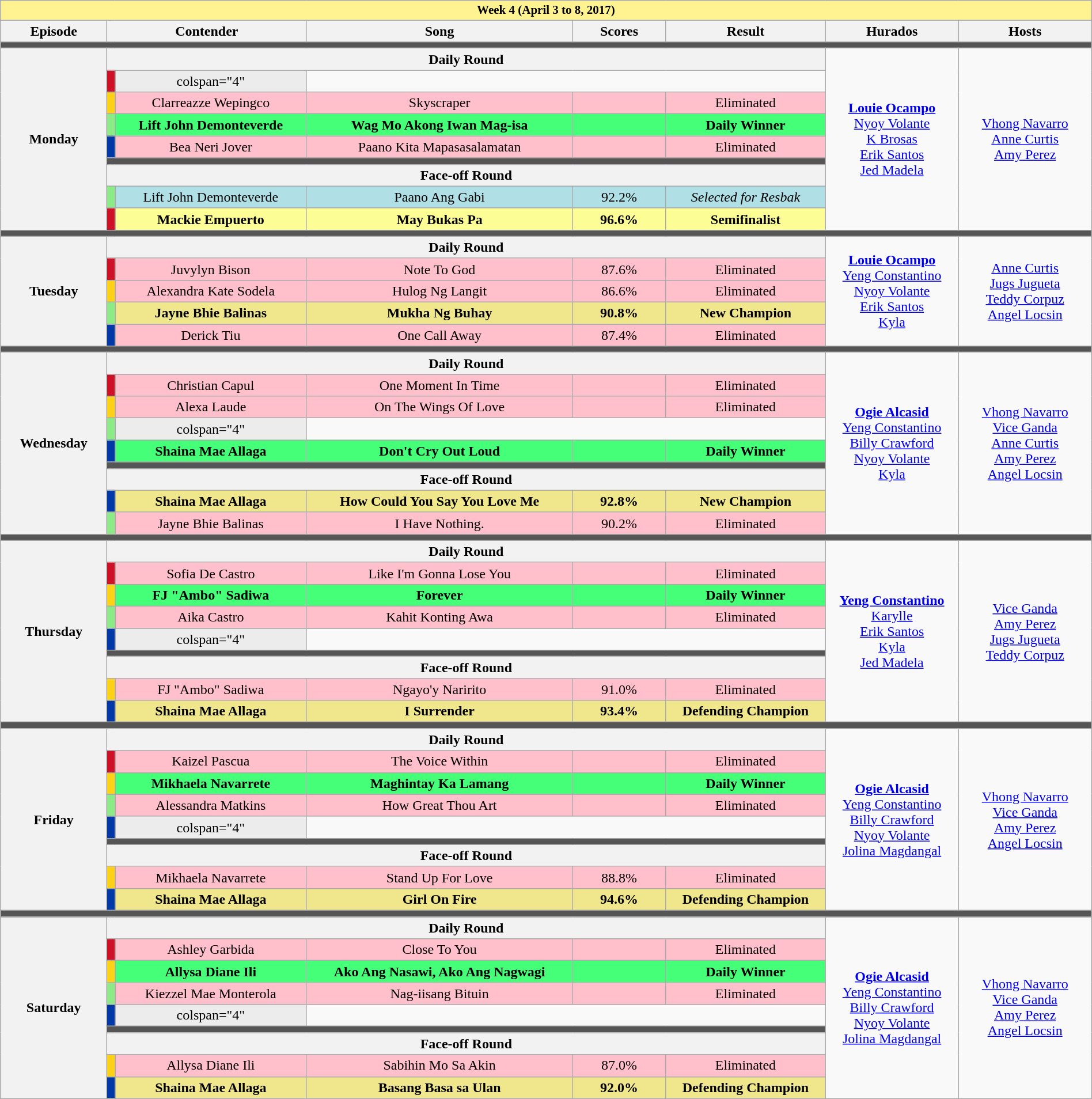<table class="wikitable mw-collapsible mw-collapsed" style="width:100%; text-align:center;;">
<tr>
<th style="background-color:#fff291;font-size:14px"  colspan="8">Week 4 (April 3 to 8, 2017)</th>
</tr>
<tr>
<th width="8%">Episode</th>
<th colspan="2" width="15%">Contender</th>
<th width="20%">Song</th>
<th width="7%">Scores</th>
<th width="12%">Result</th>
<th width="10%">Hurados</th>
<th width="10%">Hosts</th>
</tr>
<tr>
<td colspan="8" style="background:#555;"></td>
</tr>
<tr>
<th rowspan="9">Monday<br></th>
<th colspan="5">Daily Round</th>
<td rowspan="9"><strong><a href='#'>Louie Ocampo</a></strong><br><a href='#'>Nyoy Volante</a><br><a href='#'>K Brosas</a><br><a href='#'>Erik Santos</a><br><a href='#'>Jed Madela</a></td>
<td rowspan="9"><a href='#'>Vhong Navarro</a><br><a href='#'>Anne Curtis</a><br><a href='#'>Amy Perez</a></td>
</tr>
<tr style="background:#ECECEC" |>
<td style="background:#CE1126"></td>
<td>colspan="4" </td>
</tr>
<tr style="background:pink">
<td style="background:#FCD116"></td>
<td>Clarreazze Wepingco</td>
<td>Skyscraper</td>
<td></td>
<td>Eliminated</td>
</tr>
<tr style="background:#44FF77" |>
<td style="background:#8DEB87"></td>
<td><strong>Lift John Demonteverde</strong></td>
<td><strong>Wag Mo Akong Iwan Mag-isa</strong></td>
<td></td>
<td><strong>Daily Winner</strong></td>
</tr>
<tr style="background:pink">
<td style="background:#0038A8"></td>
<td>Bea Neri Jover</td>
<td>Paano Kita Mapasasalamatan</td>
<td></td>
<td>Eliminated</td>
</tr>
<tr>
<td colspan="5" style="background:#555;"></td>
</tr>
<tr>
<th colspan="5">Face-off Round</th>
</tr>
<tr style="background:#B0E0E6">
<td style="background:#8DEB87"></td>
<td>Lift John Demonteverde</td>
<td>Paano Ang Gabi</td>
<td>92.2%</td>
<td><em>Selected for Resbak</em></td>
</tr>
<tr style="background:#FDFD96">
<td style="background:#CE1126"></td>
<td><strong>Mackie Empuerto</strong></td>
<td><strong>May Bukas Pa</strong></td>
<td><strong>96.6%</strong></td>
<td><strong>Semifinalist</strong></td>
</tr>
<tr>
<td colspan="8" style="background:#555;"></td>
</tr>
<tr>
<th rowspan="5">Tuesday<br></th>
<th colspan="5">Daily Round</th>
<td rowspan="5"><strong><a href='#'>Louie Ocampo</a></strong><br><a href='#'>Yeng Constantino</a><br><a href='#'>Nyoy Volante</a><br><a href='#'>Erik Santos</a><br><a href='#'>Kyla</a></td>
<td rowspan="5"><a href='#'>Anne Curtis</a><br><a href='#'>Jugs Jugueta</a><br><a href='#'>Teddy Corpuz</a><br><a href='#'>Angel Locsin</a></td>
</tr>
<tr style="background:pink">
<td style="background:#CE1126"></td>
<td>Juvylyn Bison</td>
<td>Note To God</td>
<td>87.6%</td>
<td>Eliminated</td>
</tr>
<tr style="background:pink">
<td style="background:#FCD116"></td>
<td>Alexandra Kate Sodela</td>
<td>Hulog Ng Langit</td>
<td>86.6%</td>
<td>Eliminated</td>
</tr>
<tr style="background:#F0E68C">
<td style="background:#8DEB87"></td>
<td><strong>Jayne Bhie Balinas</strong></td>
<td><strong>Mukha Ng Buhay</strong></td>
<td><strong>90.8%</strong></td>
<td><strong>New Champion</strong></td>
</tr>
<tr style="background:pink">
<td style="background:#0038A8"></td>
<td>Derick Tiu</td>
<td>One Call Away</td>
<td>87.4%</td>
<td>Eliminated</td>
</tr>
<tr>
<td colspan="8" style="background:#555;"></td>
</tr>
<tr>
<th rowspan="9">Wednesday<br></th>
<th colspan="5">Daily Round</th>
<td rowspan="9"><strong><a href='#'>Ogie Alcasid</a></strong><br><a href='#'>Yeng Constantino</a><br><a href='#'>Billy Crawford</a><br><a href='#'>Nyoy Volante</a><br><a href='#'>Kyla</a></td>
<td rowspan="9"><a href='#'>Vhong Navarro</a><br><a href='#'>Vice Ganda</a><br><a href='#'>Anne Curtis</a><br><a href='#'>Amy Perez</a><br><a href='#'>Angel Locsin</a></td>
</tr>
<tr style="background:pink">
<td style="background:#CE1126"></td>
<td>Christian Capul</td>
<td>One Moment In Time</td>
<td></td>
<td>Eliminated</td>
</tr>
<tr style="background:pink">
<td style="background:#FCD116"></td>
<td>Alexa Laude</td>
<td>On The Wings Of Love</td>
<td></td>
<td>Eliminated</td>
</tr>
<tr style="background:#ECECEC" |>
<td style="background:#8DEB87"></td>
<td>colspan="4" </td>
</tr>
<tr style="background:#44FF77" |>
<td style="background:#0038A8"></td>
<td><strong>Shaina Mae Allaga</strong></td>
<td><strong>Don't Cry Out Loud</strong></td>
<td></td>
<td><strong>Daily Winner</strong></td>
</tr>
<tr>
<td colspan="5" style="background:#555;"></td>
</tr>
<tr>
<th colspan="5">Face-off Round</th>
</tr>
<tr style="background:#F0E68C">
<td style="background:#0038A8"></td>
<td><strong>Shaina Mae Allaga</strong></td>
<td><strong>How Could You Say You Love Me</strong></td>
<td><strong>92.8%</strong></td>
<td><strong>New Champion</strong></td>
</tr>
<tr style="background:pink">
<td style="background:#8DEB87"></td>
<td>Jayne Bhie Balinas</td>
<td>I Have Nothing.</td>
<td>90.2%</td>
<td>Eliminated</td>
</tr>
<tr>
<td colspan="8" style="background:#555;"></td>
</tr>
<tr>
<th rowspan="9">Thursday<br></th>
<th colspan="5">Daily Round</th>
<td rowspan="9"><strong><a href='#'>Yeng Constantino</a></strong><br><a href='#'>Karylle</a><br><a href='#'>Erik Santos</a><br><a href='#'>Kyla</a><br><a href='#'>Jed Madela</a></td>
<td rowspan="9"><a href='#'>Vice Ganda</a><br><a href='#'>Amy Perez</a><br><a href='#'>Jugs Jugueta</a><br><a href='#'>Teddy Corpuz</a></td>
</tr>
<tr style="background:pink">
<td style="background:#CE1126"></td>
<td>Sofia De Castro</td>
<td>Like I'm Gonna Lose You</td>
<td></td>
<td>Eliminated</td>
</tr>
<tr style="background:#44FF77" |>
<td style="background:#FCD116"></td>
<td><strong>FJ "Ambo" Sadiwa</strong></td>
<td><strong>Forever</strong></td>
<td></td>
<td><strong>Daily Winner</strong></td>
</tr>
<tr style="background:pink">
<td style="background:#8DEB87"></td>
<td>Aika Castro</td>
<td>Kahit Konting Awa</td>
<td></td>
<td>Eliminated</td>
</tr>
<tr style="background:#ECECEC" |>
<td style="background:#0038A8"></td>
<td>colspan="4" </td>
</tr>
<tr>
<td colspan="5" style="background:#555;"></td>
</tr>
<tr>
<th colspan="5">Face-off Round</th>
</tr>
<tr style="background:pink">
<td style="background:#FCD116"></td>
<td>FJ "Ambo" Sadiwa</td>
<td>Ngayo'y Naririto</td>
<td>91.0%</td>
<td>Eliminated</td>
</tr>
<tr style="background:#F0E68C">
<td style="background:#0038A8"></td>
<td><strong>Shaina Mae Allaga</strong></td>
<td><strong>I Surrender</strong></td>
<td><strong>93.4%</strong></td>
<td><strong>Defending Champion</strong></td>
</tr>
<tr>
<td colspan="8" style="background:#555;"></td>
</tr>
<tr>
<th rowspan="9">Friday<br></th>
<th colspan="5">Daily Round</th>
<td rowspan="9"><strong><a href='#'>Ogie Alcasid</a></strong><br><a href='#'>Yeng Constantino</a><br><a href='#'>Billy Crawford</a><br><a href='#'>Nyoy Volante</a><br><a href='#'>Jolina Magdangal</a></td>
<td rowspan="9"><a href='#'>Vhong Navarro</a><br><a href='#'>Vice Ganda</a><br><a href='#'>Amy Perez</a><br><a href='#'>Angel Locsin</a></td>
</tr>
<tr style="background:pink">
<td style="background:#CE1126"></td>
<td>Kaizel Pascua</td>
<td>The Voice Within</td>
<td></td>
<td>Eliminated</td>
</tr>
<tr style="background:#44FF77" |>
<td style="background:#FCD116"></td>
<td><strong>Mikhaela Navarrete</strong></td>
<td><strong>Maghintay Ka Lamang</strong></td>
<td></td>
<td><strong>Daily Winner</strong></td>
</tr>
<tr style="background:pink">
<td style="background:#8DEB87"></td>
<td>Alessandra Matkins</td>
<td>How Great Thou Art</td>
<td></td>
<td>Eliminated</td>
</tr>
<tr style="background:#ECECEC" |>
<td style="background:#0038A8"></td>
<td>colspan="4" </td>
</tr>
<tr>
<td colspan="5" style="background:#555;"></td>
</tr>
<tr>
<th colspan="5">Face-off Round</th>
</tr>
<tr style="background:pink">
<td style="background:#FCD116"></td>
<td>Mikhaela Navarrete</td>
<td>Stand Up For Love</td>
<td>88.8%</td>
<td>Eliminated</td>
</tr>
<tr style="background:#F0E68C">
<td style="background:#0038A8"></td>
<td><strong>Shaina Mae Allaga</strong></td>
<td><strong>Girl On Fire</strong></td>
<td><strong>94.6%</strong></td>
<td><strong>Defending Champion</strong></td>
</tr>
<tr>
<td colspan="8" style="background:#555;"></td>
</tr>
<tr>
<th rowspan="9">Saturday<br></th>
<th colspan="5">Daily Round</th>
<td rowspan="9"><strong><a href='#'>Ogie Alcasid</a></strong><br><a href='#'>Yeng Constantino</a><br><a href='#'>Billy Crawford</a><br><a href='#'>Nyoy Volante</a><br><a href='#'>Jolina Magdangal</a></td>
<td rowspan="9"><a href='#'>Vhong Navarro</a><br><a href='#'>Vice Ganda</a><br><a href='#'>Amy Perez</a><br><a href='#'>Angel Locsin</a></td>
</tr>
<tr style="background:pink">
<td style="background:#CE1126"></td>
<td>Ashley Garbida</td>
<td>Close To You</td>
<td></td>
<td>Eliminated</td>
</tr>
<tr style="background:#44FF77" |>
<td style="background:#FCD116"></td>
<td><strong>Allysa Diane Ili</strong></td>
<td><strong>Ako Ang Nasawi, Ako Ang Nagwagi</strong></td>
<td></td>
<td><strong>Daily Winner</strong></td>
</tr>
<tr style="background:pink">
<td style="background:#8DEB87"></td>
<td>Kiezzel Mae Monterola</td>
<td>Nag-iisang Bituin</td>
<td></td>
<td>Eliminated</td>
</tr>
<tr style="background:#ECECEC" |>
<td style="background:#0038A8"></td>
<td>colspan="4" </td>
</tr>
<tr>
<td colspan="5" style="background:#555;"></td>
</tr>
<tr>
<th colspan="5">Face-off Round</th>
</tr>
<tr style="background:pink">
<td style="background:#FCD116"></td>
<td>Allysa Diane Ili</td>
<td>Sabihin Mo Sa Akin</td>
<td>87.0%</td>
<td>Eliminated</td>
</tr>
<tr style="background:#F0E68C">
<td style="background:#0038A8"></td>
<td><strong>Shaina Mae Allaga</strong></td>
<td><strong>Basang Basa sa Ulan</strong></td>
<td><strong>92.0%</strong></td>
<td><strong>Defending Champion</strong></td>
</tr>
</table>
